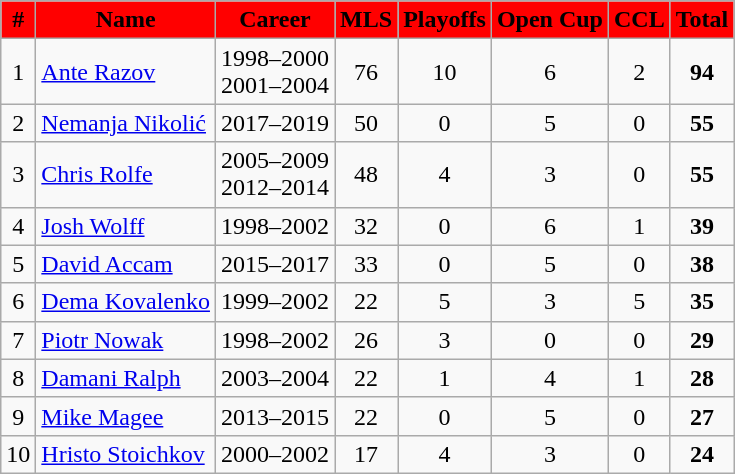<table class="wikitable" style="text-align:center;">
<tr>
<th style="background:#FF0000; color:#000;" scope="col">#</th>
<th style="background:#FF0000; color:#000;" scope="col">Name</th>
<th style="background:#FF0000; color:#000;" scope="col">Career</th>
<th style="background:#FF0000; color:#000;" scope="col">MLS</th>
<th style="background:#FF0000; color:#000;" scope="col">Playoffs</th>
<th style="background:#FF0000; color:#000;" scope="col">Open Cup</th>
<th style="background:#FF0000; color:#000;" scope="col">CCL</th>
<th style="background:#FF0000; color:#000;" scope="col">Total</th>
</tr>
<tr>
<td>1</td>
<td align="left"> <a href='#'>Ante Razov</a></td>
<td align="left">1998–2000<br>2001–2004</td>
<td>76</td>
<td>10</td>
<td>6</td>
<td>2</td>
<td><strong>94</strong></td>
</tr>
<tr>
<td>2</td>
<td align="left"> <a href='#'>Nemanja Nikolić</a></td>
<td align="left">2017–2019</td>
<td>50</td>
<td>0</td>
<td>5</td>
<td>0</td>
<td><strong>55</strong></td>
</tr>
<tr>
<td>3</td>
<td align="left"> <a href='#'>Chris Rolfe</a></td>
<td align="left">2005–2009<br>2012–2014</td>
<td>48</td>
<td>4</td>
<td>3</td>
<td>0</td>
<td><strong>55</strong></td>
</tr>
<tr>
<td>4</td>
<td align="left"> <a href='#'>Josh Wolff</a></td>
<td align="left">1998–2002</td>
<td>32</td>
<td>0</td>
<td>6</td>
<td>1</td>
<td><strong>39</strong></td>
</tr>
<tr>
<td>5</td>
<td align="left"> <a href='#'>David Accam</a></td>
<td align="left">2015–2017</td>
<td>33</td>
<td>0</td>
<td>5</td>
<td>0</td>
<td><strong>38</strong></td>
</tr>
<tr>
<td>6</td>
<td align="left"> <a href='#'>Dema Kovalenko</a></td>
<td align="left">1999–2002</td>
<td>22</td>
<td>5</td>
<td>3</td>
<td>5</td>
<td><strong>35</strong></td>
</tr>
<tr>
<td>7</td>
<td align="left"> <a href='#'>Piotr Nowak</a></td>
<td align="left">1998–2002</td>
<td>26</td>
<td>3</td>
<td>0</td>
<td>0</td>
<td><strong>29</strong></td>
</tr>
<tr>
<td>8</td>
<td align="left"> <a href='#'>Damani Ralph</a></td>
<td align="left">2003–2004</td>
<td>22</td>
<td>1</td>
<td>4</td>
<td>1</td>
<td><strong>28</strong></td>
</tr>
<tr>
<td>9</td>
<td align="left"> <a href='#'>Mike Magee</a></td>
<td align="left">2013–2015</td>
<td>22</td>
<td>0</td>
<td>5</td>
<td>0</td>
<td><strong>27</strong></td>
</tr>
<tr>
<td>10</td>
<td align="left"> <a href='#'>Hristo Stoichkov</a></td>
<td align="left">2000–2002</td>
<td>17</td>
<td>4</td>
<td>3</td>
<td>0</td>
<td><strong>24</strong></td>
</tr>
</table>
